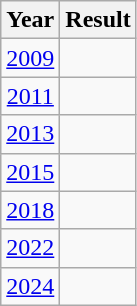<table class="wikitable" style="text-align:center">
<tr>
<th>Year</th>
<th>Result</th>
</tr>
<tr>
<td><a href='#'>2009</a></td>
<td></td>
</tr>
<tr>
<td><a href='#'>2011</a></td>
<td></td>
</tr>
<tr>
<td><a href='#'>2013</a></td>
<td></td>
</tr>
<tr>
<td><a href='#'>2015</a></td>
<td></td>
</tr>
<tr>
<td><a href='#'>2018</a></td>
<td></td>
</tr>
<tr>
<td><a href='#'>2022</a></td>
<td></td>
</tr>
<tr>
<td><a href='#'>2024</a></td>
<td></td>
</tr>
</table>
